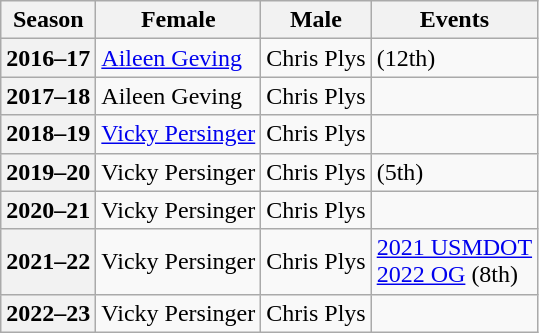<table class="wikitable">
<tr>
<th scope="col">Season</th>
<th scope="col">Female</th>
<th scope="col">Male</th>
<th scope="col">Events</th>
</tr>
<tr>
<th scope="row">2016–17</th>
<td><a href='#'>Aileen Geving</a></td>
<td>Chris Plys</td>
<td> (12th)</td>
</tr>
<tr>
<th scope="row">2017–18</th>
<td>Aileen Geving</td>
<td>Chris Plys</td>
<td></td>
</tr>
<tr>
<th scope="row">2018–19</th>
<td><a href='#'>Vicky Persinger</a></td>
<td>Chris Plys</td>
<td> </td>
</tr>
<tr>
<th scope="row">2019–20</th>
<td>Vicky Persinger</td>
<td>Chris Plys</td>
<td> (5th)</td>
</tr>
<tr>
<th scope="row">2020–21</th>
<td>Vicky Persinger</td>
<td>Chris Plys</td>
<td> </td>
</tr>
<tr>
<th scope="row">2021–22</th>
<td>Vicky Persinger</td>
<td>Chris Plys</td>
<td><a href='#'>2021 USMDOT</a>  <br> <a href='#'>2022 OG</a> (8th)</td>
</tr>
<tr>
<th scope="row">2022–23</th>
<td>Vicky Persinger</td>
<td>Chris Plys</td>
<td> </td>
</tr>
</table>
